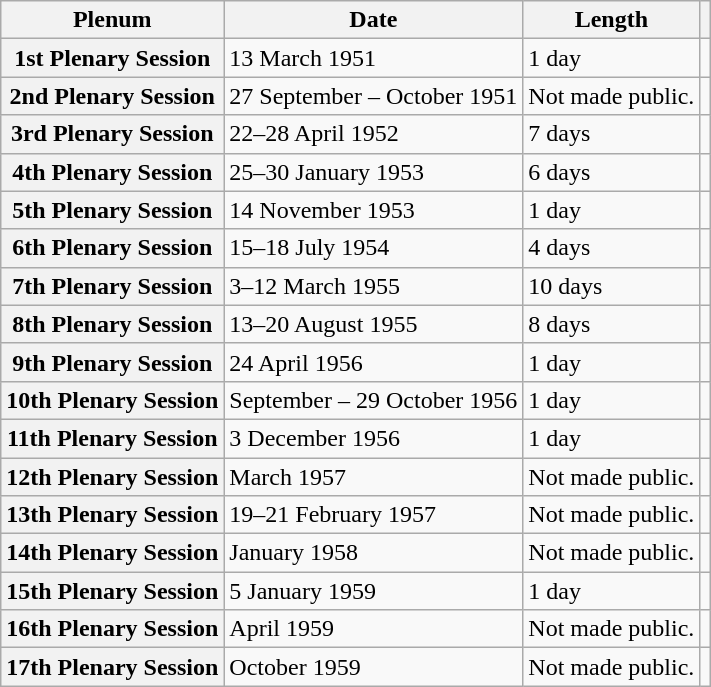<table class="wikitable sortable plainrowheaders">
<tr>
<th scope="col">Plenum</th>
<th scope="col">Date</th>
<th scope="col">Length</th>
<th scope="col" class="unsortable"></th>
</tr>
<tr>
<th scope="row">1st Plenary Session</th>
<td data-sort-value="2">13 March 1951</td>
<td>1 day</td>
<td align="center"></td>
</tr>
<tr>
<th scope="row">2nd Plenary Session</th>
<td data-sort-value="3">27 September – October 1951</td>
<td>Not made public.</td>
<td align="center"></td>
</tr>
<tr>
<th scope="row">3rd Plenary Session</th>
<td data-sort-value="5">22–28 April 1952</td>
<td>7 days</td>
<td align="center"></td>
</tr>
<tr>
<th scope="row">4th Plenary Session</th>
<td data-sort-value="6">25–30 January 1953</td>
<td>6 days</td>
<td align="center"></td>
</tr>
<tr>
<th scope="row">5th Plenary Session</th>
<td data-sort-value="7">14 November 1953</td>
<td>1 day</td>
<td align="center"></td>
</tr>
<tr>
<th scope="row">6th Plenary Session</th>
<td data-sort-value="8">15–18 July 1954</td>
<td>4 days</td>
<td align="center"></td>
</tr>
<tr>
<th scope="row">7th Plenary Session</th>
<td data-sort-value="8">3–12 March 1955</td>
<td>10 days</td>
<td align="center"></td>
</tr>
<tr>
<th scope="row">8th Plenary Session</th>
<td data-sort-value="9">13–20 August 1955</td>
<td>8 days</td>
<td align="center"></td>
</tr>
<tr>
<th scope="row">9th Plenary Session</th>
<td data-sort-value="10">24 April 1956</td>
<td>1 day</td>
<td align="center"></td>
</tr>
<tr>
<th scope="row">10th Plenary Session</th>
<td data-sort-value="11">September – 29 October 1956</td>
<td>1 day</td>
<td align="center"></td>
</tr>
<tr>
<th scope="row">11th Plenary Session</th>
<td data-sort-value="12">3 December 1956</td>
<td>1 day</td>
<td align="center"></td>
</tr>
<tr>
<th scope="row">12th Plenary Session</th>
<td data-sort-value="13">March 1957</td>
<td>Not made public.</td>
<td align="center"></td>
</tr>
<tr>
<th scope="row">13th Plenary Session</th>
<td data-sort-value="14">19–21 February 1957</td>
<td>Not made public.</td>
<td align="center"></td>
</tr>
<tr>
<th scope="row">14th Plenary Session</th>
<td data-sort-value="15">January 1958</td>
<td>Not made public.</td>
<td align="center"></td>
</tr>
<tr>
<th scope="row">15th Plenary Session</th>
<td data-sort-value="16">5 January 1959</td>
<td>1 day</td>
<td align="center"></td>
</tr>
<tr>
<th scope="row">16th Plenary Session</th>
<td data-sort-value="17">April 1959</td>
<td>Not made public.</td>
<td align="center"></td>
</tr>
<tr>
<th scope="row">17th Plenary Session</th>
<td data-sort-value="18">October 1959</td>
<td>Not made public.</td>
<td align="center"></td>
</tr>
</table>
